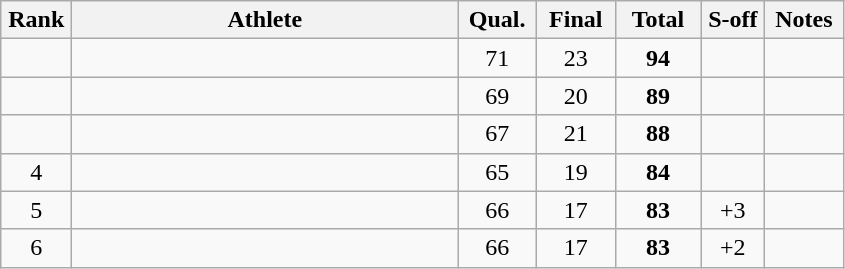<table class="wikitable" style="text-align:center">
<tr>
<th width=40>Rank</th>
<th width=250>Athlete</th>
<th width=45>Qual.</th>
<th width=45>Final</th>
<th width=50>Total</th>
<th width=35>S-off</th>
<th width=45>Notes</th>
</tr>
<tr>
<td></td>
<td align=left></td>
<td>71</td>
<td>23</td>
<td><strong>94</strong></td>
<td></td>
<td></td>
</tr>
<tr>
<td></td>
<td align=left></td>
<td>69</td>
<td>20</td>
<td><strong>89</strong></td>
<td></td>
<td></td>
</tr>
<tr>
<td></td>
<td align=left></td>
<td>67</td>
<td>21</td>
<td><strong>88</strong></td>
<td></td>
<td></td>
</tr>
<tr>
<td>4</td>
<td align=left></td>
<td>65</td>
<td>19</td>
<td><strong>84</strong></td>
<td></td>
<td></td>
</tr>
<tr>
<td>5</td>
<td align=left></td>
<td>66</td>
<td>17</td>
<td><strong>83</strong></td>
<td>+3</td>
<td></td>
</tr>
<tr>
<td>6</td>
<td align=left></td>
<td>66</td>
<td>17</td>
<td><strong>83</strong></td>
<td>+2</td>
<td></td>
</tr>
</table>
